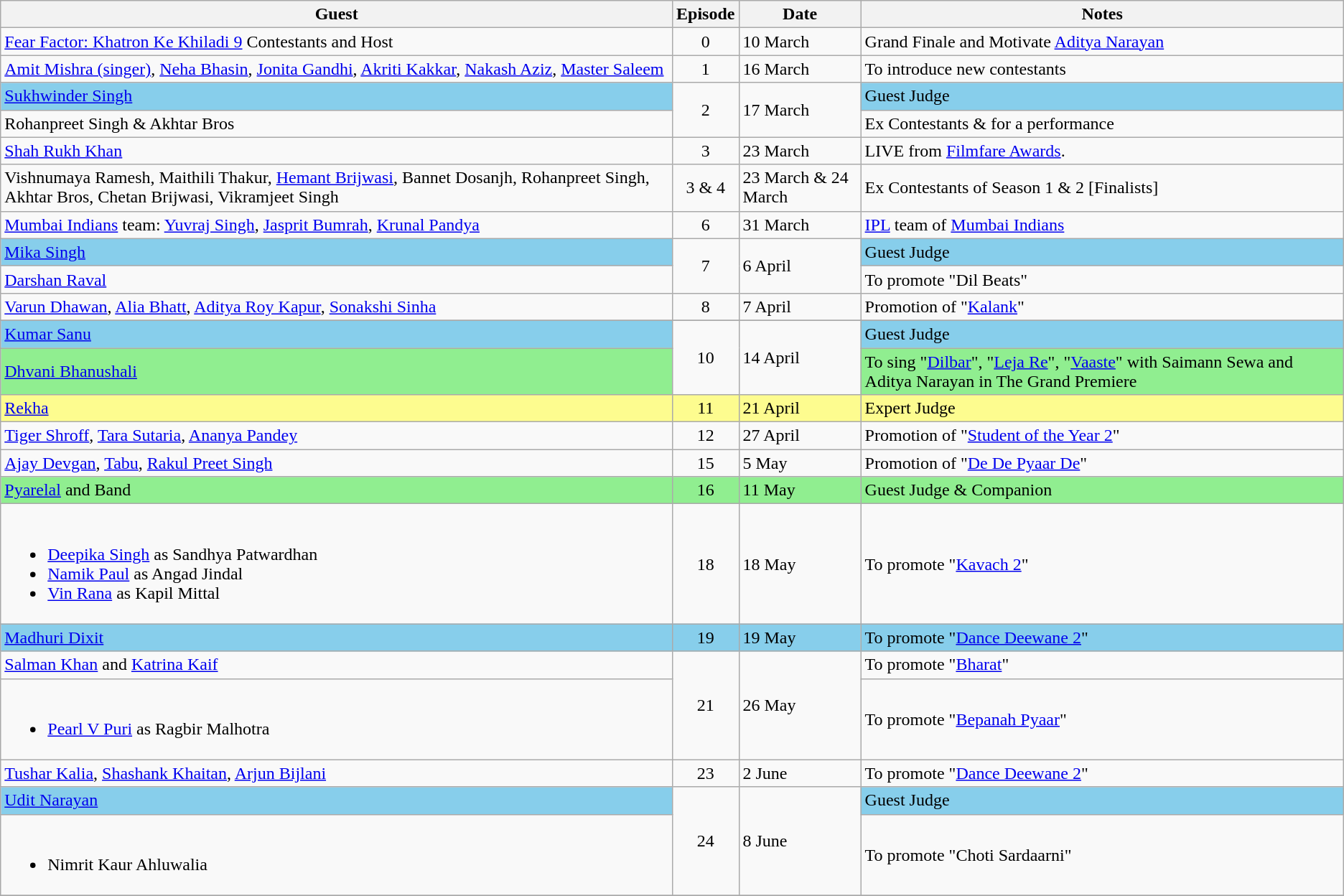<table class="wikitable sortable">
<tr>
<th>Guest</th>
<th>Episode</th>
<th>Date</th>
<th>Notes</th>
</tr>
<tr>
<td><a href='#'>Fear Factor: Khatron Ke Khiladi 9</a> Contestants and Host</td>
<td style="text-align:center">0</td>
<td>10 March</td>
<td>Grand Finale and Motivate <a href='#'>Aditya Narayan</a></td>
</tr>
<tr>
<td><a href='#'>Amit Mishra (singer)</a>, <a href='#'>Neha Bhasin</a>, <a href='#'>Jonita Gandhi</a>, <a href='#'>Akriti Kakkar</a>, <a href='#'>Nakash Aziz</a>, <a href='#'>Master Saleem</a></td>
<td style="text-align:center">1</td>
<td>16 March</td>
<td>To introduce new contestants</td>
</tr>
<tr>
<td style="background-color:#87ceeb;"><a href='#'>Sukhwinder Singh</a></td>
<td style="text-align:center" rowspan="2">2</td>
<td rowspan="2">17 March</td>
<td style="background-color:#87ceeb;">Guest Judge</td>
</tr>
<tr>
<td>Rohanpreet Singh & Akhtar Bros</td>
<td>Ex Contestants & for a performance</td>
</tr>
<tr>
<td><a href='#'>Shah Rukh Khan</a></td>
<td style="text-align:center">3</td>
<td>23 March</td>
<td>LIVE from <a href='#'>Filmfare Awards</a>.</td>
</tr>
<tr>
<td rowspan="1">Vishnumaya Ramesh, Maithili Thakur, <a href='#'>Hemant Brijwasi</a>, Bannet Dosanjh, Rohanpreet Singh, Akhtar Bros, Chetan Brijwasi, Vikramjeet Singh</td>
<td style="text-align:center">3 & 4</td>
<td>23 March & 24 March</td>
<td rowspan="1">Ex Contestants of Season 1 & 2 [Finalists]</td>
</tr>
<tr>
<td><a href='#'>Mumbai Indians</a> team: <a href='#'>Yuvraj Singh</a>, <a href='#'>Jasprit Bumrah</a>, <a href='#'>Krunal Pandya</a></td>
<td style="text-align:center">6</td>
<td>31 March</td>
<td><a href='#'>IPL</a> team of <a href='#'>Mumbai Indians</a></td>
</tr>
<tr>
<td style="background-color:#87ceeb;"><a href='#'>Mika Singh</a></td>
<td rowspan="2" style="text-align:center">7</td>
<td rowspan="2">6 April</td>
<td style="background-color:#87ceeb;">Guest Judge</td>
</tr>
<tr>
<td><a href='#'>Darshan Raval</a></td>
<td>To promote "Dil Beats"</td>
</tr>
<tr>
<td><a href='#'>Varun Dhawan</a>, <a href='#'>Alia Bhatt</a>, <a href='#'>Aditya Roy Kapur</a>, <a href='#'>Sonakshi Sinha</a></td>
<td style="text-align:center">8</td>
<td>7 April</td>
<td>Promotion of "<a href='#'>Kalank</a>"</td>
</tr>
<tr>
</tr>
<tr>
<td style="background-color:#87ceeb;"><a href='#'>Kumar Sanu</a></td>
<td rowspan="2" style="text-align:center">10</td>
<td rowspan="2">14 April</td>
<td style="background-color:#87ceeb;">Guest Judge</td>
</tr>
<tr>
<td bgcolor="lightgreen"><a href='#'>Dhvani Bhanushali</a></td>
<td bgcolor="lightgreen">To sing "<a href='#'>Dilbar</a>", "<a href='#'>Leja Re</a>", "<a href='#'>Vaaste</a>" with Saimann Sewa and Aditya Narayan in The Grand Premiere</td>
</tr>
<tr>
<td style="background-color:#fdfc8f;"><a href='#'>Rekha</a></td>
<td style="text-align:center; background-color:#fdfc8f;">11</td>
<td style="background-color:#fdfc8f;">21 April</td>
<td style="background-color:#fdfc8f;">Expert Judge</td>
</tr>
<tr>
<td><a href='#'>Tiger Shroff</a>, <a href='#'>Tara Sutaria</a>, <a href='#'>Ananya Pandey</a></td>
<td style="text-align:center">12</td>
<td>27 April</td>
<td>Promotion of "<a href='#'>Student of the Year 2</a>"</td>
</tr>
<tr>
<td><a href='#'>Ajay Devgan</a>, <a href='#'>Tabu</a>, <a href='#'>Rakul Preet Singh</a></td>
<td style="text-align:center">15</td>
<td>5 May</td>
<td>Promotion of "<a href='#'>De De Pyaar De</a>"</td>
</tr>
<tr>
<td bgcolor="lightgreen"><a href='#'>Pyarelal</a> and Band</td>
<td bgcolor="lightgreen" style="text-align:center">16</td>
<td bgcolor="lightgreen">11 May</td>
<td style="background-color:lightgreen">Guest Judge & Companion</td>
</tr>
<tr>
<td><br><ul><li><a href='#'>Deepika Singh</a> as Sandhya Patwardhan</li><li><a href='#'>Namik Paul</a> as Angad Jindal</li><li><a href='#'>Vin Rana</a> as Kapil Mittal</li></ul></td>
<td style="text-align:center;">18</td>
<td>18 May</td>
<td>To promote "<a href='#'>Kavach 2</a>"</td>
</tr>
<tr>
<td style="background-color:#87ceeb;"><a href='#'>Madhuri Dixit</a></td>
<td style="background-color:#87ceeb; text-align:center;">19</td>
<td style="background-color:#87ceeb;">19 May</td>
<td style="background-color:#87ceeb;">To promote "<a href='#'>Dance Deewane 2</a>"</td>
</tr>
<tr>
<td><a href='#'>Salman Khan</a> and <a href='#'>Katrina Kaif</a></td>
<td rowspan="2" style="text-align:center;">21</td>
<td rowspan="2">26 May</td>
<td>To promote "<a href='#'>Bharat</a>"</td>
</tr>
<tr>
<td><br><ul><li><a href='#'>Pearl V Puri</a> as Ragbir Malhotra</li></ul></td>
<td>To promote "<a href='#'>Bepanah Pyaar</a>"</td>
</tr>
<tr>
<td><a href='#'>Tushar Kalia</a>, <a href='#'>Shashank Khaitan</a>, <a href='#'>Arjun Bijlani</a></td>
<td style="text-align:center;">23</td>
<td>2 June</td>
<td>To promote "<a href='#'>Dance Deewane 2</a>"</td>
</tr>
<tr>
<td style="background-color:#87ceeb;"><a href='#'>Udit Narayan</a></td>
<td rowspan="2" style="text-align:center;">24</td>
<td rowspan="2">8 June</td>
<td style="background-color:#87ceeb;">Guest Judge</td>
</tr>
<tr>
<td><br><ul><li>Nimrit Kaur Ahluwalia</li></ul></td>
<td>To promote "Choti Sardaarni"</td>
</tr>
<tr>
</tr>
</table>
